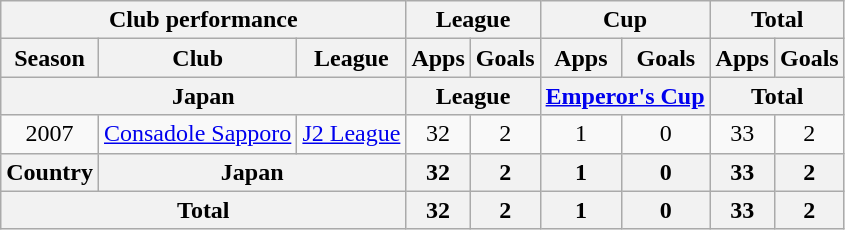<table class="wikitable" style="text-align:center;">
<tr>
<th colspan=3>Club performance</th>
<th colspan=2>League</th>
<th colspan=2>Cup</th>
<th colspan=2>Total</th>
</tr>
<tr>
<th>Season</th>
<th>Club</th>
<th>League</th>
<th>Apps</th>
<th>Goals</th>
<th>Apps</th>
<th>Goals</th>
<th>Apps</th>
<th>Goals</th>
</tr>
<tr>
<th colspan=3>Japan</th>
<th colspan=2>League</th>
<th colspan=2><a href='#'>Emperor's Cup</a></th>
<th colspan=2>Total</th>
</tr>
<tr>
<td>2007</td>
<td><a href='#'>Consadole Sapporo</a></td>
<td><a href='#'>J2 League</a></td>
<td>32</td>
<td>2</td>
<td>1</td>
<td>0</td>
<td>33</td>
<td>2</td>
</tr>
<tr>
<th rowspan=1>Country</th>
<th colspan=2>Japan</th>
<th>32</th>
<th>2</th>
<th>1</th>
<th>0</th>
<th>33</th>
<th>2</th>
</tr>
<tr>
<th colspan=3>Total</th>
<th>32</th>
<th>2</th>
<th>1</th>
<th>0</th>
<th>33</th>
<th>2</th>
</tr>
</table>
